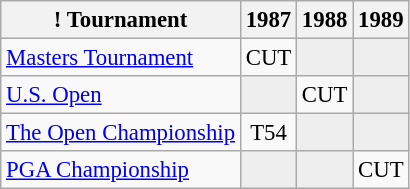<table class="wikitable" style="font-size:95%;text-align:center;">
<tr>
<th>! Tournament</th>
<th>1987</th>
<th>1988</th>
<th>1989</th>
</tr>
<tr>
<td align=left><a href='#'>Masters Tournament</a></td>
<td>CUT</td>
<td style="background:#eeeeee;"></td>
<td style="background:#eeeeee;"></td>
</tr>
<tr>
<td align=left><a href='#'>U.S. Open</a></td>
<td style="background:#eeeeee;"></td>
<td>CUT</td>
<td style="background:#eeeeee;"></td>
</tr>
<tr>
<td align=left><a href='#'>The Open Championship</a></td>
<td>T54</td>
<td style="background:#eeeeee;"></td>
<td style="background:#eeeeee;"></td>
</tr>
<tr>
<td align=left><a href='#'>PGA Championship</a></td>
<td style="background:#eeeeee;"></td>
<td style="background:#eeeeee;"></td>
<td>CUT</td>
</tr>
</table>
